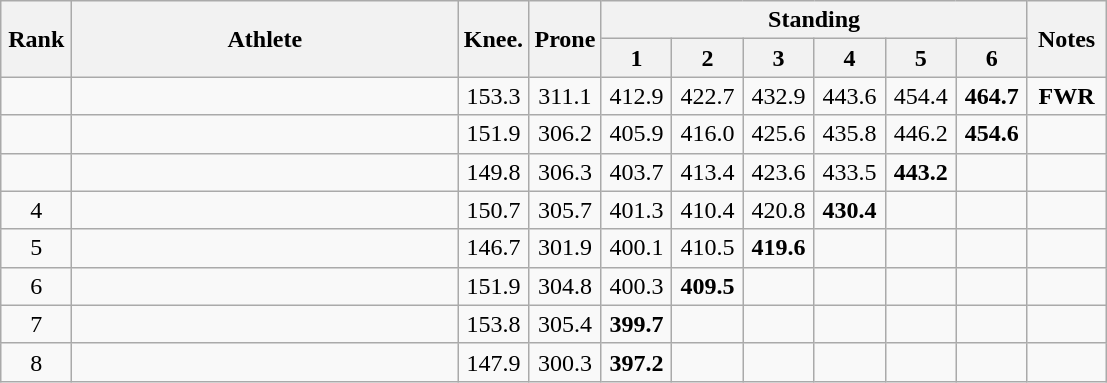<table class="wikitable" style="text-align:center">
<tr>
<th rowspan=2 width=40>Rank</th>
<th rowspan=2 width=250>Athlete</th>
<th rowspan=2 width=40>Knee.</th>
<th rowspan=2 width=40>Prone</th>
<th colspan=6>Standing</th>
<th rowspan=2 width=45>Notes</th>
</tr>
<tr>
<th width=40>1</th>
<th width=40>2</th>
<th width=40>3</th>
<th width=40>4</th>
<th width=40>5</th>
<th width=40>6</th>
</tr>
<tr>
<td></td>
<td align=left></td>
<td>153.3</td>
<td>311.1</td>
<td>412.9</td>
<td>422.7</td>
<td>432.9</td>
<td>443.6</td>
<td>454.4</td>
<td><strong>464.7</strong></td>
<td><strong>FWR</strong></td>
</tr>
<tr>
<td></td>
<td align=left></td>
<td>151.9</td>
<td>306.2</td>
<td>405.9</td>
<td>416.0</td>
<td>425.6</td>
<td>435.8</td>
<td>446.2</td>
<td><strong>454.6</strong></td>
<td></td>
</tr>
<tr>
<td></td>
<td align=left></td>
<td>149.8</td>
<td>306.3</td>
<td>403.7</td>
<td>413.4</td>
<td>423.6</td>
<td>433.5</td>
<td><strong>443.2</strong></td>
<td></td>
<td></td>
</tr>
<tr>
<td>4</td>
<td align=left></td>
<td>150.7</td>
<td>305.7</td>
<td>401.3</td>
<td>410.4</td>
<td>420.8</td>
<td><strong>430.4</strong></td>
<td></td>
<td></td>
<td></td>
</tr>
<tr>
<td>5</td>
<td align=left></td>
<td>146.7</td>
<td>301.9</td>
<td>400.1</td>
<td>410.5</td>
<td><strong>419.6</strong></td>
<td></td>
<td></td>
<td></td>
<td></td>
</tr>
<tr>
<td>6</td>
<td align=left></td>
<td>151.9</td>
<td>304.8</td>
<td>400.3</td>
<td><strong>409.5</strong></td>
<td></td>
<td></td>
<td></td>
<td></td>
<td></td>
</tr>
<tr>
<td>7</td>
<td align=left></td>
<td>153.8</td>
<td>305.4</td>
<td><strong>399.7</strong></td>
<td></td>
<td></td>
<td></td>
<td></td>
<td></td>
<td></td>
</tr>
<tr>
<td>8</td>
<td align=left></td>
<td>147.9</td>
<td>300.3</td>
<td><strong>397.2</strong></td>
<td></td>
<td></td>
<td></td>
<td></td>
<td></td>
<td></td>
</tr>
</table>
